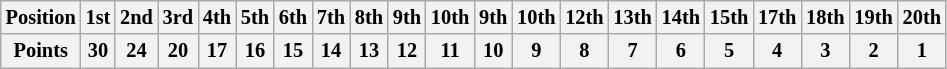<table class="wikitable" style="font-size:85%">
<tr>
<th>Position</th>
<th>1st</th>
<th>2nd</th>
<th>3rd</th>
<th>4th</th>
<th>5th</th>
<th>6th</th>
<th>7th</th>
<th>8th</th>
<th>9th</th>
<th>10th</th>
<th>9th</th>
<th>10th</th>
<th 11th>12th</th>
<th>13th</th>
<th>14th</th>
<th>15th</th>
<th 16th>17th</th>
<th>18th</th>
<th>19th</th>
<th>20th</th>
</tr>
<tr>
<th>Points</th>
<th>30</th>
<th>24</th>
<th>20</th>
<th>17</th>
<th>16</th>
<th>15</th>
<th>14</th>
<th>13</th>
<th>12</th>
<th>11</th>
<th>10</th>
<th>9</th>
<th>8</th>
<th>7</th>
<th>6</th>
<th>5</th>
<th>4</th>
<th>3</th>
<th>2</th>
<th>1</th>
</tr>
</table>
